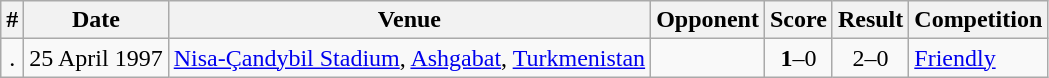<table class="wikitable">
<tr>
<th>#</th>
<th>Date</th>
<th>Venue</th>
<th>Opponent</th>
<th>Score</th>
<th>Result</th>
<th>Competition</th>
</tr>
<tr>
<td align=center>.</td>
<td>25 April 1997</td>
<td><a href='#'>Nisa-Çandybil Stadium</a>, <a href='#'>Ashgabat</a>, <a href='#'>Turkmenistan</a></td>
<td></td>
<td align=center><strong>1</strong>–0</td>
<td align=center>2–0</td>
<td><a href='#'>Friendly</a></td>
</tr>
</table>
